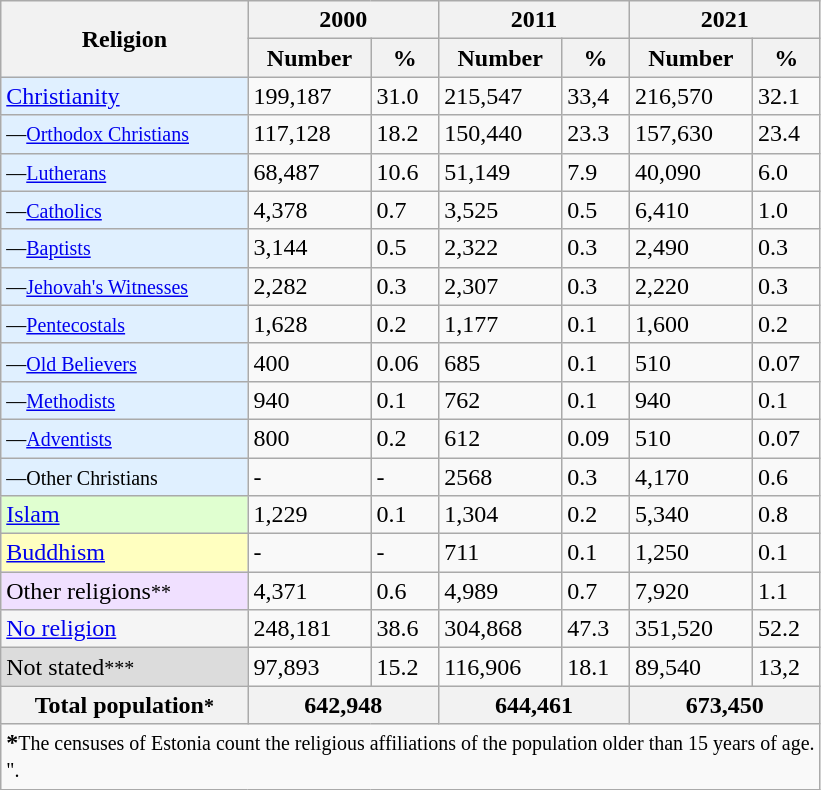<table class="wikitable">
<tr>
<th rowspan="2">Religion</th>
<th style="text-align:center;" colspan="2">2000</th>
<th style="text-align:center;" colspan="2">2011</th>
<th style="text-align:center;" colspan="2">2021</th>
</tr>
<tr>
<th>Number</th>
<th>%</th>
<th>Number</th>
<th>%</th>
<th>Number</th>
<th>%</th>
</tr>
<tr>
<td style="background:#E0F0FF;"><a href='#'>Christianity</a></td>
<td>199,187</td>
<td>31.0</td>
<td>215,547</td>
<td>33,4</td>
<td>216,570</td>
<td>32.1</td>
</tr>
<tr>
<td style="background:#E0F0FF;"><small>—<a href='#'>Orthodox Christians</a></small></td>
<td>117,128</td>
<td>18.2</td>
<td>150,440</td>
<td>23.3</td>
<td>157,630</td>
<td>23.4</td>
</tr>
<tr>
<td style="background:#E0F0FF;"><small>—<a href='#'>Lutherans</a></small></td>
<td>68,487</td>
<td>10.6</td>
<td>51,149</td>
<td>7.9</td>
<td>40,090</td>
<td>6.0</td>
</tr>
<tr>
<td style="background:#E0F0FF;"><small>—<a href='#'>Catholics</a></small></td>
<td>4,378</td>
<td>0.7</td>
<td>3,525</td>
<td>0.5</td>
<td>6,410</td>
<td>1.0</td>
</tr>
<tr>
<td style="background:#E0F0FF;"><small>—<a href='#'>Baptists</a></small></td>
<td>3,144</td>
<td>0.5</td>
<td>2,322</td>
<td>0.3</td>
<td>2,490</td>
<td>0.3</td>
</tr>
<tr>
<td style="background:#E0F0FF;"><small>—<a href='#'>Jehovah's Witnesses</a></small></td>
<td>2,282</td>
<td>0.3</td>
<td>2,307</td>
<td>0.3</td>
<td>2,220</td>
<td>0.3</td>
</tr>
<tr>
<td style="background:#E0F0FF;"><small>—<a href='#'>Pentecostals</a></small></td>
<td>1,628</td>
<td>0.2</td>
<td>1,177</td>
<td>0.1</td>
<td>1,600</td>
<td>0.2</td>
</tr>
<tr>
<td style="background:#E0F0FF;"><small>—<a href='#'>Old Believers</a></small></td>
<td>400</td>
<td>0.06</td>
<td>685</td>
<td>0.1</td>
<td>510</td>
<td>0.07</td>
</tr>
<tr>
<td style="background:#E0F0FF;"><small>—<a href='#'>Methodists</a></small></td>
<td>940</td>
<td>0.1</td>
<td>762</td>
<td>0.1</td>
<td>940</td>
<td>0.1</td>
</tr>
<tr>
<td style="background:#E0F0FF;"><small>—<a href='#'>Adventists</a></small></td>
<td>800</td>
<td>0.2</td>
<td>612</td>
<td>0.09</td>
<td>510</td>
<td>0.07</td>
</tr>
<tr>
<td style="background:#E0F0FF;"><small>—Other Christians</small></td>
<td>-</td>
<td>-</td>
<td>2568</td>
<td>0.3</td>
<td>4,170</td>
<td>0.6</td>
</tr>
<tr>
<td style="background:#E0FFD0;"><a href='#'>Islam</a></td>
<td>1,229</td>
<td>0.1</td>
<td>1,304</td>
<td>0.2</td>
<td>5,340</td>
<td>0.8</td>
</tr>
<tr>
<td style="background:#FFFFC0;"><a href='#'>Buddhism</a></td>
<td>-</td>
<td>-</td>
<td>711</td>
<td>0.1</td>
<td>1,250</td>
<td>0.1</td>
</tr>
<tr>
<td style="background:#F0E0FF;">Other religions<small>**</small></td>
<td>4,371</td>
<td>0.6</td>
<td>4,989</td>
<td>0.7</td>
<td>7,920</td>
<td>1.1</td>
</tr>
<tr>
<td style="background:#F5F5F5;"><a href='#'>No religion</a></td>
<td>248,181</td>
<td>38.6</td>
<td>304,868</td>
<td>47.3</td>
<td>351,520</td>
<td>52.2</td>
</tr>
<tr>
<td style="background:#DCDCDC;">Not stated<small>***</small></td>
<td>97,893</td>
<td>15.2</td>
<td>116,906</td>
<td>18.1</td>
<td>89,540</td>
<td>13,2</td>
</tr>
<tr>
<th>Total population<small>*</small></th>
<th colspan="2">642,948</th>
<th colspan="2">644,461</th>
<th colspan="2">673,450</th>
</tr>
<tr>
<td colspan="7"><strong>*</strong><small>The censuses of Estonia count the religious affiliations of the population older than 15 years of age.</small><br><small>".</small></td>
</tr>
</table>
